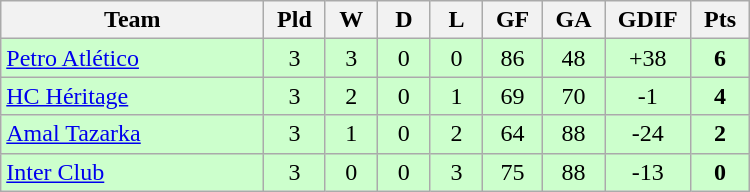<table class=wikitable style="text-align:center" width=500>
<tr>
<th width=25%>Team</th>
<th width=5%>Pld</th>
<th width=5%>W</th>
<th width=5%>D</th>
<th width=5%>L</th>
<th width=5%>GF</th>
<th width=5%>GA</th>
<th width=5%>GDIF</th>
<th width=5%>Pts</th>
</tr>
<tr bgcolor=#ccffcc>
<td align="left"> <a href='#'>Petro Atlético</a></td>
<td>3</td>
<td>3</td>
<td>0</td>
<td>0</td>
<td>86</td>
<td>48</td>
<td>+38</td>
<td><strong>6</strong></td>
</tr>
<tr bgcolor=#ccffcc>
<td align="left"> <a href='#'>HC Héritage</a></td>
<td>3</td>
<td>2</td>
<td>0</td>
<td>1</td>
<td>69</td>
<td>70</td>
<td>-1</td>
<td><strong>4</strong></td>
</tr>
<tr bgcolor=#ccffcc>
<td align="left"> <a href='#'>Amal Tazarka</a></td>
<td>3</td>
<td>1</td>
<td>0</td>
<td>2</td>
<td>64</td>
<td>88</td>
<td>-24</td>
<td><strong>2</strong></td>
</tr>
<tr bgcolor=#ccffcc>
<td align="left"> <a href='#'>Inter Club</a></td>
<td>3</td>
<td>0</td>
<td>0</td>
<td>3</td>
<td>75</td>
<td>88</td>
<td>-13</td>
<td><strong>0</strong></td>
</tr>
</table>
